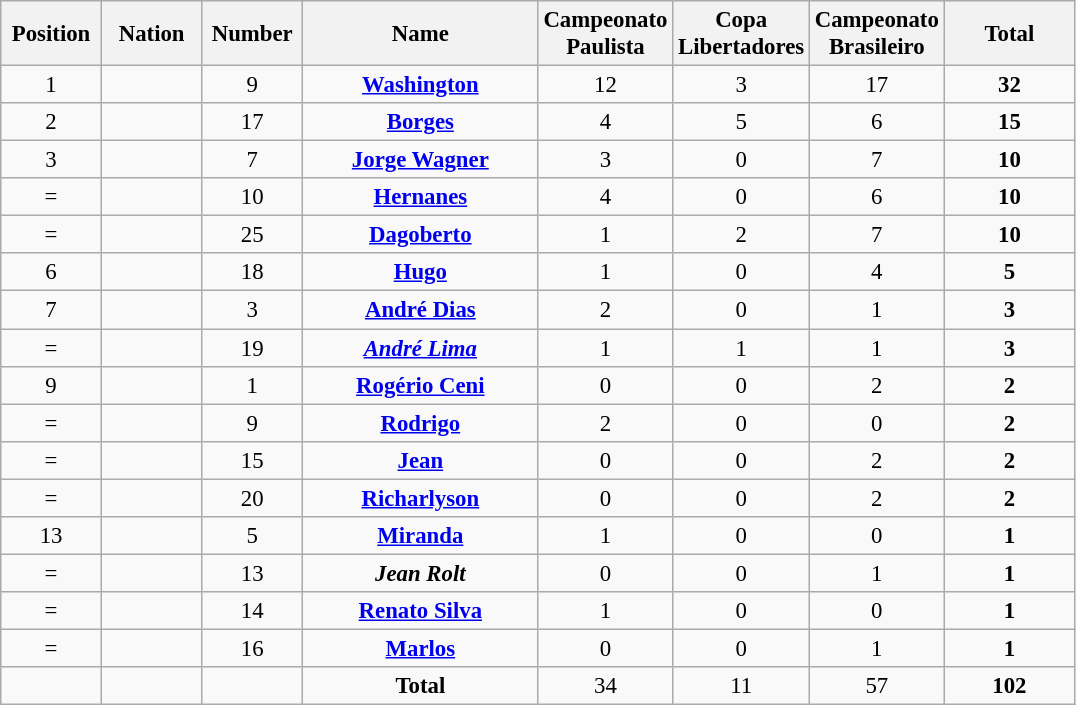<table class="wikitable" style="font-size: 95%; text-align: center;">
<tr>
<th width=60>Position</th>
<th width=60>Nation</th>
<th width=60>Number</th>
<th width=150>Name</th>
<th width=80>Campeonato Paulista</th>
<th width=80>Copa Libertadores</th>
<th width=80>Campeonato Brasileiro</th>
<th width=80>Total</th>
</tr>
<tr>
<td>1</td>
<td></td>
<td>9</td>
<td><strong><a href='#'>Washington</a></strong></td>
<td>12</td>
<td>3</td>
<td>17</td>
<td><strong>32</strong></td>
</tr>
<tr>
<td>2</td>
<td></td>
<td>17</td>
<td><strong><a href='#'>Borges</a></strong></td>
<td>4</td>
<td>5</td>
<td>6</td>
<td><strong>15</strong></td>
</tr>
<tr>
<td>3</td>
<td></td>
<td>7</td>
<td><strong><a href='#'>Jorge Wagner</a></strong></td>
<td>3</td>
<td>0</td>
<td>7</td>
<td><strong>10</strong></td>
</tr>
<tr>
<td>=</td>
<td></td>
<td>10</td>
<td><strong><a href='#'>Hernanes</a></strong></td>
<td>4</td>
<td>0</td>
<td>6</td>
<td><strong>10</strong></td>
</tr>
<tr>
<td>=</td>
<td></td>
<td>25</td>
<td><strong><a href='#'>Dagoberto</a></strong></td>
<td>1</td>
<td>2</td>
<td>7</td>
<td><strong>10</strong></td>
</tr>
<tr>
<td>6</td>
<td></td>
<td>18</td>
<td><strong><a href='#'>Hugo</a></strong></td>
<td>1</td>
<td>0</td>
<td>4</td>
<td><strong>5</strong></td>
</tr>
<tr>
<td>7</td>
<td></td>
<td>3</td>
<td><strong><a href='#'>André Dias</a></strong></td>
<td>2</td>
<td>0</td>
<td>1</td>
<td><strong>3</strong></td>
</tr>
<tr>
<td>=</td>
<td></td>
<td>19</td>
<td><strong><em><a href='#'>André Lima</a></em></strong></td>
<td>1</td>
<td>1</td>
<td>1</td>
<td><strong>3</strong></td>
</tr>
<tr>
<td>9</td>
<td></td>
<td>1</td>
<td><strong><a href='#'>Rogério Ceni</a></strong></td>
<td>0</td>
<td>0</td>
<td>2</td>
<td><strong>2</strong></td>
</tr>
<tr>
<td>=</td>
<td></td>
<td>9</td>
<td><strong><a href='#'>Rodrigo</a></strong></td>
<td>2</td>
<td>0</td>
<td>0</td>
<td><strong>2</strong></td>
</tr>
<tr>
<td>=</td>
<td></td>
<td>15</td>
<td><strong><a href='#'>Jean</a></strong></td>
<td>0</td>
<td>0</td>
<td>2</td>
<td><strong>2</strong></td>
</tr>
<tr>
<td>=</td>
<td></td>
<td>20</td>
<td><strong><a href='#'>Richarlyson</a></strong></td>
<td>0</td>
<td>0</td>
<td>2</td>
<td><strong>2</strong></td>
</tr>
<tr>
<td>13</td>
<td></td>
<td>5</td>
<td><strong><a href='#'>Miranda</a></strong></td>
<td>1</td>
<td>0</td>
<td>0</td>
<td><strong>1</strong></td>
</tr>
<tr>
<td>=</td>
<td></td>
<td>13</td>
<td><strong><em>Jean Rolt</em></strong></td>
<td>0</td>
<td>0</td>
<td>1</td>
<td><strong>1</strong></td>
</tr>
<tr>
<td>=</td>
<td></td>
<td>14</td>
<td><strong><a href='#'>Renato Silva</a></strong></td>
<td>1</td>
<td>0</td>
<td>0</td>
<td><strong>1</strong></td>
</tr>
<tr>
<td>=</td>
<td></td>
<td>16</td>
<td><strong><a href='#'>Marlos</a></strong></td>
<td>0</td>
<td>0</td>
<td>1</td>
<td><strong>1</strong></td>
</tr>
<tr>
<td></td>
<td></td>
<td></td>
<td><strong>Total</strong></td>
<td>34</td>
<td>11</td>
<td>57</td>
<td><strong>102</strong></td>
</tr>
</table>
